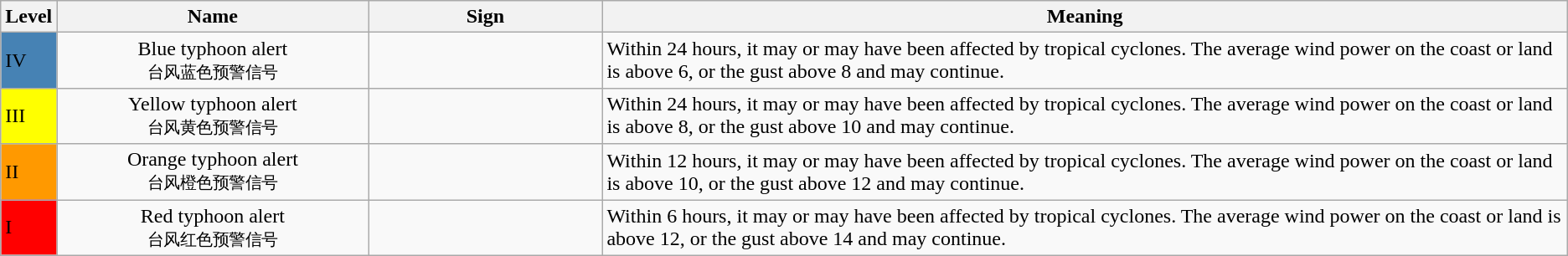<table class="wikitable">
<tr>
<th width="2%">Level</th>
<th width="20%">Name</th>
<th width="15%">Sign</th>
<th width="62%">Meaning</th>
</tr>
<tr>
<td style="background:#4682B4">IV</td>
<td style="text-align: center;">Blue typhoon alert<br><small>台风蓝色预警信号</small></td>
<td style="text-align: center;"></td>
<td>Within 24 hours, it may or may have been affected by tropical cyclones. The average wind power on the coast or land is above 6, or the gust above 8 and may continue.</td>
</tr>
<tr>
<td style="background:rgb(255, 255, 0)">III</td>
<td style="text-align: center;">Yellow typhoon alert<br><small>台风黄色预警信号</small></td>
<td style="text-align: center;"></td>
<td>Within 24 hours, it may or may have been affected by tropical cyclones. The average wind power on the coast or land is above 8, or the gust above 10 and may continue.</td>
</tr>
<tr>
<td style="background:#FF9900">II</td>
<td style="text-align: center;">Orange typhoon alert<br><small>台风橙色预警信号</small></td>
<td style="text-align: center;"></td>
<td>Within 12 hours, it may or may have been affected by tropical cyclones. The average wind power on the coast or land is above 10, or the gust above 12 and may continue.</td>
</tr>
<tr>
<td style="background:rgb(255, 0, 0)">I</td>
<td style="text-align: center;">Red typhoon alert<br><small>台风红色预警信号</small></td>
<td style="text-align: center;"></td>
<td>Within 6 hours, it may or may have been affected by tropical cyclones. The average wind power on the coast or land is above 12, or the gust above 14 and may continue.</td>
</tr>
</table>
